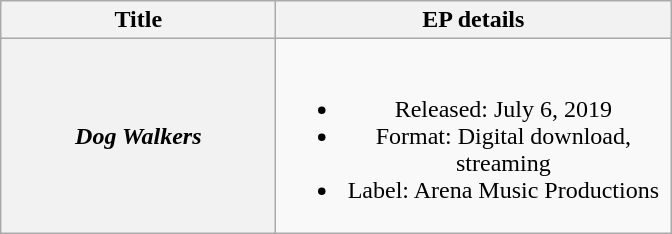<table class="wikitable plainrowheaders" style="text-align: center;">
<tr>
<th scope="col" style="width:11em;">Title</th>
<th scope="col" style="width:16em;">EP details</th>
</tr>
<tr>
<th scope="row"><em>Dog Walkers</em></th>
<td><br><ul><li>Released: July 6, 2019</li><li>Format: Digital download, streaming</li><li>Label: Arena Music Productions</li></ul></td>
</tr>
</table>
